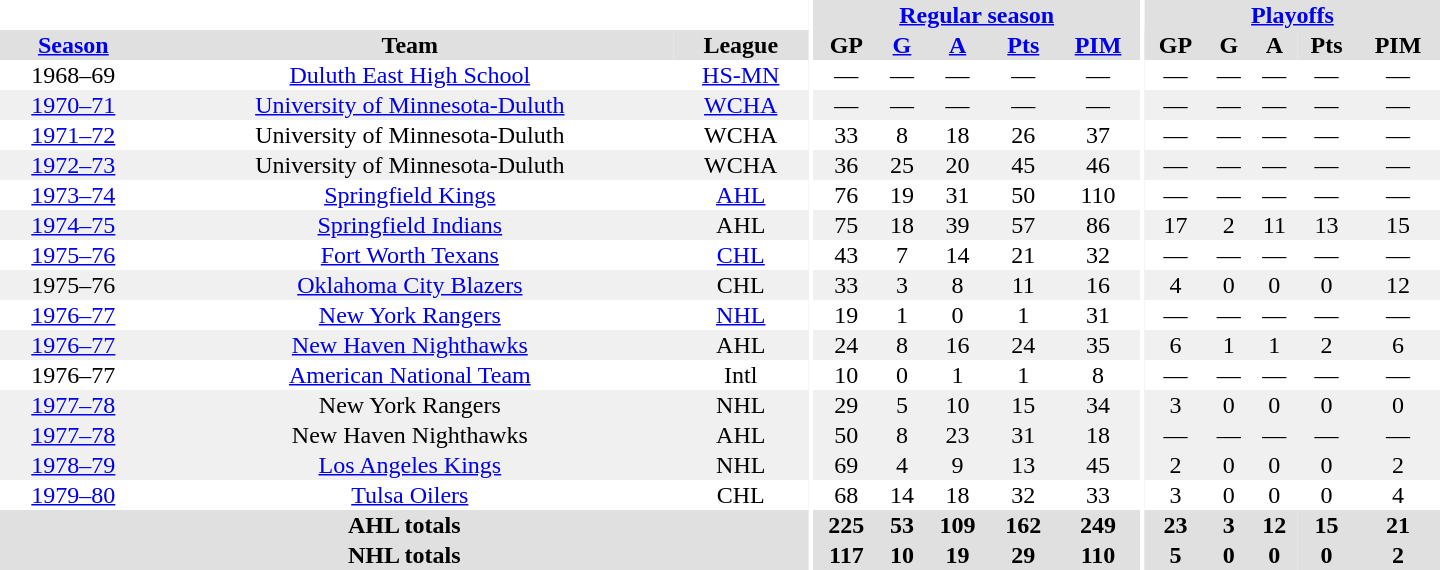<table border="0" cellpadding="1" cellspacing="0" style="text-align:center; width:60em">
<tr bgcolor="#e0e0e0">
<th colspan="3" bgcolor="#ffffff"></th>
<th rowspan="100" bgcolor="#ffffff"></th>
<th colspan="5"><a href='#'>Regular season</a></th>
<th rowspan="100" bgcolor="#ffffff"></th>
<th colspan="5"><a href='#'>Playoffs</a></th>
</tr>
<tr bgcolor="#e0e0e0">
<th><a href='#'>Season</a></th>
<th>Team</th>
<th>League</th>
<th>GP</th>
<th><a href='#'>G</a></th>
<th><a href='#'>A</a></th>
<th><a href='#'>Pts</a></th>
<th><a href='#'>PIM</a></th>
<th>GP</th>
<th>G</th>
<th>A</th>
<th>Pts</th>
<th>PIM</th>
</tr>
<tr>
<td>1968–69</td>
<td><a href='#'>Duluth East High School</a></td>
<td><a href='#'>HS-MN</a></td>
<td>—</td>
<td>—</td>
<td>—</td>
<td>—</td>
<td>—</td>
<td>—</td>
<td>—</td>
<td>—</td>
<td>—</td>
<td>—</td>
</tr>
<tr bgcolor="#f0f0f0">
<td><a href='#'>1970–71</a></td>
<td><a href='#'>University of Minnesota-Duluth</a></td>
<td><a href='#'>WCHA</a></td>
<td>—</td>
<td>—</td>
<td>—</td>
<td>—</td>
<td>—</td>
<td>—</td>
<td>—</td>
<td>—</td>
<td>—</td>
<td>—</td>
</tr>
<tr>
<td><a href='#'>1971–72</a></td>
<td>University of Minnesota-Duluth</td>
<td>WCHA</td>
<td>33</td>
<td>8</td>
<td>18</td>
<td>26</td>
<td>37</td>
<td>—</td>
<td>—</td>
<td>—</td>
<td>—</td>
<td>—</td>
</tr>
<tr bgcolor="#f0f0f0">
<td><a href='#'>1972–73</a></td>
<td>University of Minnesota-Duluth</td>
<td>WCHA</td>
<td>36</td>
<td>25</td>
<td>20</td>
<td>45</td>
<td>46</td>
<td>—</td>
<td>—</td>
<td>—</td>
<td>—</td>
<td>—</td>
</tr>
<tr>
<td><a href='#'>1973–74</a></td>
<td><a href='#'>Springfield Kings</a></td>
<td><a href='#'>AHL</a></td>
<td>76</td>
<td>19</td>
<td>31</td>
<td>50</td>
<td>110</td>
<td>—</td>
<td>—</td>
<td>—</td>
<td>—</td>
<td>—</td>
</tr>
<tr bgcolor="#f0f0f0">
<td><a href='#'>1974–75</a></td>
<td><a href='#'>Springfield Indians</a></td>
<td>AHL</td>
<td>75</td>
<td>18</td>
<td>39</td>
<td>57</td>
<td>86</td>
<td>17</td>
<td>2</td>
<td>11</td>
<td>13</td>
<td>15</td>
</tr>
<tr>
<td><a href='#'>1975–76</a></td>
<td><a href='#'>Fort Worth Texans</a></td>
<td><a href='#'>CHL</a></td>
<td>43</td>
<td>7</td>
<td>14</td>
<td>21</td>
<td>32</td>
<td>—</td>
<td>—</td>
<td>—</td>
<td>—</td>
<td>—</td>
</tr>
<tr bgcolor="#f0f0f0">
<td>1975–76</td>
<td><a href='#'>Oklahoma City Blazers</a></td>
<td>CHL</td>
<td>33</td>
<td>3</td>
<td>8</td>
<td>11</td>
<td>16</td>
<td>4</td>
<td>0</td>
<td>0</td>
<td>0</td>
<td>12</td>
</tr>
<tr>
<td><a href='#'>1976–77</a></td>
<td><a href='#'>New York Rangers</a></td>
<td><a href='#'>NHL</a></td>
<td>19</td>
<td>1</td>
<td>0</td>
<td>1</td>
<td>31</td>
<td>—</td>
<td>—</td>
<td>—</td>
<td>—</td>
<td>—</td>
</tr>
<tr bgcolor="#f0f0f0">
<td><a href='#'>1976–77</a></td>
<td><a href='#'>New Haven Nighthawks</a></td>
<td>AHL</td>
<td>24</td>
<td>8</td>
<td>16</td>
<td>24</td>
<td>35</td>
<td>6</td>
<td>1</td>
<td>1</td>
<td>2</td>
<td>6</td>
</tr>
<tr>
<td>1976–77</td>
<td><a href='#'>American National Team</a></td>
<td>Intl</td>
<td>10</td>
<td>0</td>
<td>1</td>
<td>1</td>
<td>8</td>
<td>—</td>
<td>—</td>
<td>—</td>
<td>—</td>
<td>—</td>
</tr>
<tr bgcolor="#f0f0f0">
<td><a href='#'>1977–78</a></td>
<td>New York Rangers</td>
<td>NHL</td>
<td>29</td>
<td>5</td>
<td>10</td>
<td>15</td>
<td>34</td>
<td>3</td>
<td>0</td>
<td>0</td>
<td>0</td>
<td>0</td>
</tr>
<tr bgcolor="#f0f0f0">
<td><a href='#'>1977–78</a></td>
<td>New Haven Nighthawks</td>
<td>AHL</td>
<td>50</td>
<td>8</td>
<td>23</td>
<td>31</td>
<td>18</td>
<td>—</td>
<td>—</td>
<td>—</td>
<td>—</td>
<td>—</td>
</tr>
<tr bgcolor="#f0f0f0">
<td><a href='#'>1978–79</a></td>
<td><a href='#'>Los Angeles Kings</a></td>
<td>NHL</td>
<td>69</td>
<td>4</td>
<td>9</td>
<td>13</td>
<td>45</td>
<td>2</td>
<td>0</td>
<td>0</td>
<td>0</td>
<td>2</td>
</tr>
<tr>
<td><a href='#'>1979–80</a></td>
<td><a href='#'>Tulsa Oilers</a></td>
<td>CHL</td>
<td>68</td>
<td>14</td>
<td>18</td>
<td>32</td>
<td>33</td>
<td>3</td>
<td>0</td>
<td>0</td>
<td>0</td>
<td>4</td>
</tr>
<tr bgcolor="#e0e0e0">
<th colspan="3">AHL totals</th>
<th>225</th>
<th>53</th>
<th>109</th>
<th>162</th>
<th>249</th>
<th>23</th>
<th>3</th>
<th>12</th>
<th>15</th>
<th>21</th>
</tr>
<tr bgcolor="#e0e0e0">
<th colspan="3">NHL totals</th>
<th>117</th>
<th>10</th>
<th>19</th>
<th>29</th>
<th>110</th>
<th>5</th>
<th>0</th>
<th>0</th>
<th>0</th>
<th>2</th>
</tr>
</table>
